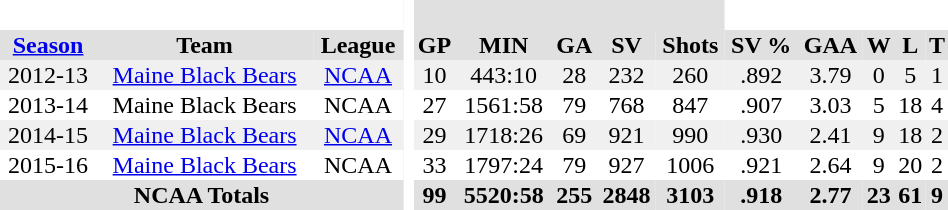<table BORDER="0" CELLPADDING="1" CELLSPACING="0" width="50%" style="text-align:center">
<tr bgcolor="#e0e0e0">
<th colspan="3" bgcolor="#ffffff"> </th>
<th rowspan="99" bgcolor="#ffffff"> </th>
<th colspan="5"></th>
</tr>
<tr bgcolor="#e0e0e0">
<th><a href='#'>Season</a></th>
<th>Team</th>
<th>League</th>
<th>GP</th>
<th>MIN</th>
<th>GA</th>
<th>SV</th>
<th>Shots</th>
<th>SV %</th>
<th>GAA</th>
<th>W</th>
<th>L</th>
<th>T</th>
</tr>
<tr bgcolor="#f0f0f0">
<td>2012-13</td>
<td><a href='#'>Maine Black Bears</a></td>
<td><a href='#'>NCAA</a></td>
<td>10</td>
<td>443:10</td>
<td>28</td>
<td>232</td>
<td>260</td>
<td>.892</td>
<td>3.79</td>
<td>0</td>
<td>5</td>
<td>1</td>
</tr>
<tr>
<td>2013-14</td>
<td>Maine Black Bears</td>
<td>NCAA</td>
<td>27</td>
<td>1561:58</td>
<td>79</td>
<td>768</td>
<td>847</td>
<td>.907</td>
<td>3.03</td>
<td>5</td>
<td>18</td>
<td>4</td>
</tr>
<tr bgcolor="#f0f0f0">
<td>2014-15</td>
<td><a href='#'>Maine Black Bears</a></td>
<td><a href='#'>NCAA</a></td>
<td>29</td>
<td>1718:26</td>
<td>69</td>
<td>921</td>
<td>990</td>
<td>.930</td>
<td>2.41</td>
<td>9</td>
<td>18</td>
<td>2</td>
</tr>
<tr>
<td>2015-16</td>
<td><a href='#'>Maine Black Bears</a></td>
<td>NCAA</td>
<td>33</td>
<td>1797:24</td>
<td>79</td>
<td>927</td>
<td>1006</td>
<td>.921</td>
<td>2.64</td>
<td>9</td>
<td>20</td>
<td>2</td>
</tr>
<tr ALIGN="center" bgcolor="#e0e0e0">
<th colspan="3">NCAA Totals</th>
<th>99</th>
<th>5520:58</th>
<th>255</th>
<th>2848</th>
<th>3103</th>
<th>.918</th>
<th>2.77</th>
<th>23</th>
<th>61</th>
<th>9</th>
</tr>
</table>
